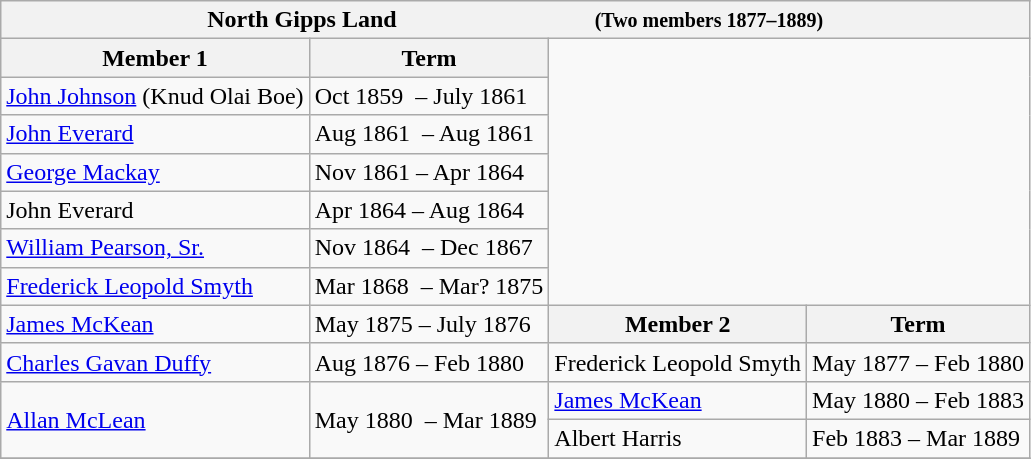<table class="wikitable">
<tr>
<th colspan = "4">North Gipps Land                                  <small>(Two members 1877–1889)</small></th>
</tr>
<tr>
<th>Member 1</th>
<th>Term</th>
</tr>
<tr>
<td><a href='#'>John Johnson</a> (Knud Olai Boe)</td>
<td>Oct 1859  – July 1861</td>
</tr>
<tr>
<td><a href='#'>John Everard</a></td>
<td>Aug 1861  – Aug 1861</td>
</tr>
<tr>
<td><a href='#'>George Mackay</a></td>
<td>Nov 1861 – Apr 1864</td>
</tr>
<tr>
<td>John Everard</td>
<td>Apr 1864 – Aug 1864</td>
</tr>
<tr>
<td><a href='#'>William Pearson, Sr.</a></td>
<td>Nov 1864  – Dec 1867</td>
</tr>
<tr>
<td><a href='#'>Frederick Leopold Smyth</a></td>
<td>Mar 1868  – Mar? 1875</td>
</tr>
<tr>
<td><a href='#'>James McKean</a></td>
<td>May 1875 – July 1876</td>
<th>Member 2</th>
<th>Term</th>
</tr>
<tr>
<td><a href='#'>Charles Gavan Duffy</a></td>
<td>Aug 1876 – Feb 1880</td>
<td>Frederick Leopold Smyth</td>
<td>May 1877 – Feb 1880</td>
</tr>
<tr>
<td rowspan= "2"><a href='#'>Allan McLean</a></td>
<td rowspan= "2">May 1880  – Mar 1889</td>
<td><a href='#'>James McKean</a></td>
<td>May 1880 – Feb 1883</td>
</tr>
<tr>
<td>Albert Harris</td>
<td>Feb 1883 – Mar 1889</td>
</tr>
<tr>
</tr>
</table>
